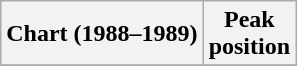<table class="wikitable plainrowheaders" style="text-align:center">
<tr>
<th scope="col">Chart (1988–1989)</th>
<th scope="col">Peak<br>position</th>
</tr>
<tr>
</tr>
</table>
